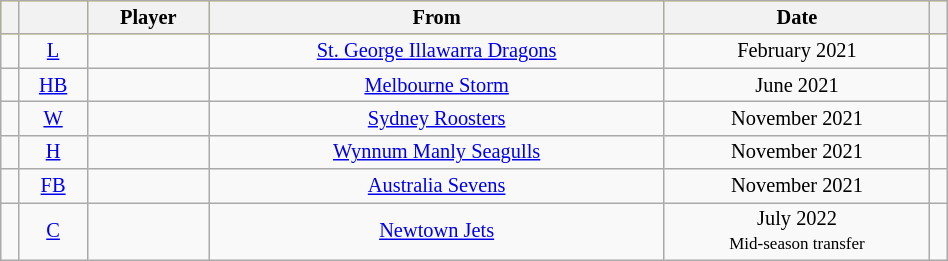<table class="wikitable sortable"  style="width:50%; font-size:85%;">
<tr style="background:#fff000;">
<th></th>
<th></th>
<th>Player</th>
<th>From</th>
<th>Date</th>
<th></th>
</tr>
<tr>
<td align=center></td>
<td align=center><a href='#'>L</a></td>
<td align=center></td>
<td align=center> <a href='#'>St. George Illawarra Dragons</a></td>
<td align=center>February 2021</td>
<td align=center></td>
</tr>
<tr>
<td align=center></td>
<td align=center><a href='#'>HB</a></td>
<td align=center></td>
<td align=center> <a href='#'>Melbourne Storm</a></td>
<td align=center>June 2021</td>
<td align=center></td>
</tr>
<tr>
<td align=center></td>
<td align=center><a href='#'>W</a></td>
<td align=center></td>
<td align=center> <a href='#'>Sydney Roosters</a></td>
<td align=center>November 2021</td>
<td align=center></td>
</tr>
<tr>
<td align=center></td>
<td align=center><a href='#'>H</a></td>
<td align=center></td>
<td align=center> <a href='#'>Wynnum Manly Seagulls</a></td>
<td align=center>November 2021</td>
<td align=center></td>
</tr>
<tr>
<td align=center></td>
<td align=center><a href='#'>FB</a></td>
<td align=center></td>
<td align=center> <a href='#'>Australia Sevens</a></td>
<td align=center>November 2021</td>
<td align=center></td>
</tr>
<tr>
<td align=center></td>
<td align=center><a href='#'>C</a></td>
<td align=center></td>
<td align=center> <a href='#'>Newtown Jets</a></td>
<td align=center>July 2022<br><small>Mid-season transfer</small></td>
<td align=center></td>
</tr>
</table>
